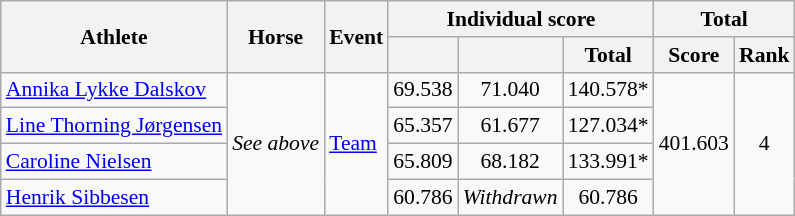<table class=wikitable style="font-size:90%">
<tr>
<th rowspan="2">Athlete</th>
<th rowspan="2">Horse</th>
<th rowspan="2">Event</th>
<th colspan="3">Individual score</th>
<th colspan="2">Total</th>
</tr>
<tr>
<th></th>
<th></th>
<th>Total</th>
<th>Score</th>
<th>Rank</th>
</tr>
<tr>
<td><a href='#'>Annika Lykke Dalskov</a></td>
<td rowspan=4><em>See above</em></td>
<td rowspan=4><a href='#'>Team</a></td>
<td align="center">69.538</td>
<td align="center">71.040</td>
<td align="center">140.578*</td>
<td align="center" rowspan="4">401.603</td>
<td align="center" rowspan="4">4</td>
</tr>
<tr>
<td><a href='#'>Line Thorning Jørgensen</a></td>
<td align="center">65.357</td>
<td align="center">61.677</td>
<td align="center">127.034*</td>
</tr>
<tr>
<td><a href='#'>Caroline Nielsen</a></td>
<td align="center">65.809</td>
<td align="center">68.182</td>
<td align="center">133.991*</td>
</tr>
<tr>
<td><a href='#'>Henrik Sibbesen</a></td>
<td align="center">60.786</td>
<td align="center"><em>Withdrawn</em></td>
<td align="center">60.786</td>
</tr>
</table>
